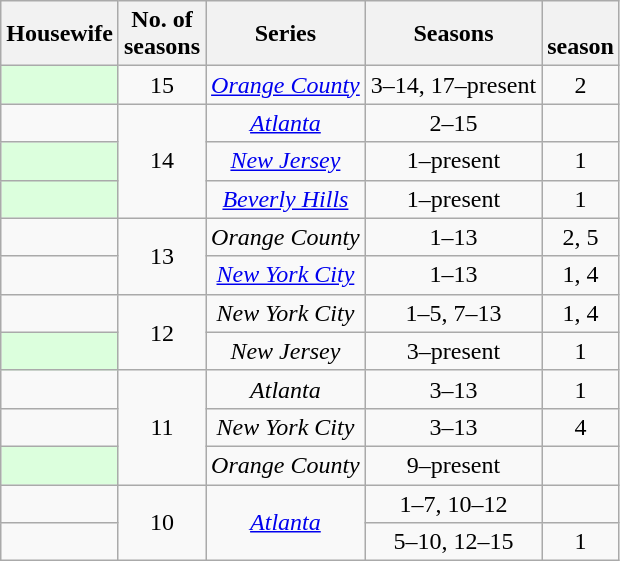<table class="wikitable sortable plainrowheaders" style="text-align:center;">
<tr>
<th>Housewife</th>
<th>No. of<br>seasons</th>
<th>Series</th>
<th>Seasons</th>
<th><br>season</th>
</tr>
<tr>
<td bgcolor="DCFFDD"></td>
<td>15</td>
<td><em><a href='#'>Orange County</a></em></td>
<td>3–14, 17–present</td>
<td>2</td>
</tr>
<tr>
<td></td>
<td rowspan="3">14</td>
<td><em><a href='#'>Atlanta</a></em></td>
<td>2–15</td>
<td></td>
</tr>
<tr>
<td bgcolor="DCFFDD"></td>
<td><em><a href='#'>New Jersey</a></em></td>
<td>1–present</td>
<td>1</td>
</tr>
<tr>
<td bgcolor="DCFFDD"></td>
<td><em><a href='#'>Beverly Hills</a></em></td>
<td>1–present</td>
<td>1</td>
</tr>
<tr>
<td></td>
<td rowspan="2">13</td>
<td><em>Orange County</em></td>
<td>1–13</td>
<td>2, 5</td>
</tr>
<tr>
<td></td>
<td><em><a href='#'>New York City</a></em></td>
<td>1–13</td>
<td>1, 4</td>
</tr>
<tr>
<td></td>
<td rowspan="2">12</td>
<td><em>New York City</em></td>
<td>1–5, 7–13</td>
<td>1, 4</td>
</tr>
<tr>
<td bgcolor="DCFFDD"></td>
<td><em>New Jersey</em></td>
<td>3–present</td>
<td>1</td>
</tr>
<tr>
<td></td>
<td rowspan="3">11</td>
<td><em>Atlanta</em></td>
<td>3–13</td>
<td>1</td>
</tr>
<tr>
<td></td>
<td><em>New York City</em></td>
<td>3–13</td>
<td>4</td>
</tr>
<tr>
<td bgcolor="DCFFDD"></td>
<td><em>Orange County</em></td>
<td>9–present</td>
<td></td>
</tr>
<tr>
<td></td>
<td rowspan="2">10</td>
<td rowspan="2"><em><a href='#'>Atlanta</a></em></td>
<td>1–7, 10–12</td>
<td></td>
</tr>
<tr>
<td></td>
<td>5–10, 12–15</td>
<td>1</td>
</tr>
</table>
